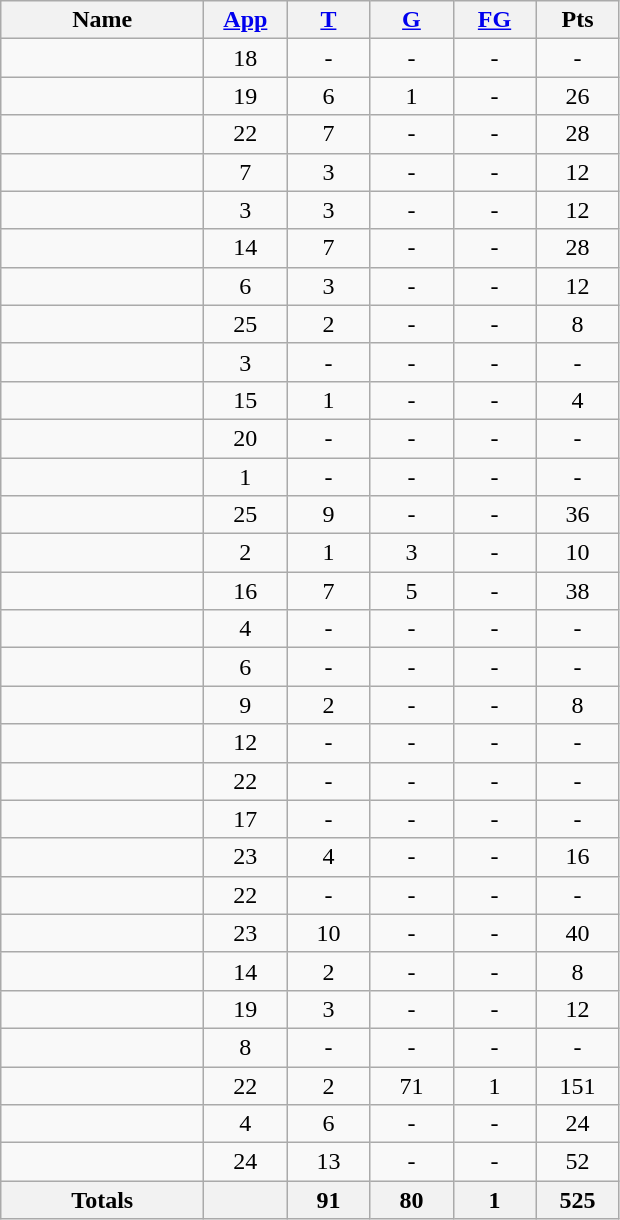<table class="wikitable sortable" style="text-align: center;">
<tr>
<th style="width:8em">Name</th>
<th style="width:3em"><a href='#'>App</a></th>
<th style="width:3em"><a href='#'>T</a></th>
<th style="width:3em"><a href='#'>G</a></th>
<th style="width:3em"><a href='#'>FG</a></th>
<th style="width:3em">Pts</th>
</tr>
<tr>
<td style="text-align:left;"></td>
<td>18</td>
<td>-</td>
<td>-</td>
<td>-</td>
<td>-</td>
</tr>
<tr>
<td style="text-align:left;"></td>
<td>19</td>
<td>6</td>
<td>1</td>
<td>-</td>
<td>26</td>
</tr>
<tr>
<td style="text-align:left;"></td>
<td>22</td>
<td>7</td>
<td>-</td>
<td>-</td>
<td>28</td>
</tr>
<tr>
<td style="text-align:left;"></td>
<td>7</td>
<td>3</td>
<td>-</td>
<td>-</td>
<td>12</td>
</tr>
<tr>
<td style="text-align:left;"></td>
<td>3</td>
<td>3</td>
<td>-</td>
<td>-</td>
<td>12</td>
</tr>
<tr>
<td style="text-align:left;"></td>
<td>14</td>
<td>7</td>
<td>-</td>
<td>-</td>
<td>28</td>
</tr>
<tr>
<td style="text-align:left;"></td>
<td>6</td>
<td>3</td>
<td>-</td>
<td>-</td>
<td>12</td>
</tr>
<tr>
<td style="text-align:left;"></td>
<td>25</td>
<td>2</td>
<td>-</td>
<td>-</td>
<td>8</td>
</tr>
<tr>
<td style="text-align:left;"></td>
<td>3</td>
<td>-</td>
<td>-</td>
<td>-</td>
<td>-</td>
</tr>
<tr>
<td style="text-align:left;"></td>
<td>15</td>
<td>1</td>
<td>-</td>
<td>-</td>
<td>4</td>
</tr>
<tr>
<td style="text-align:left;"></td>
<td>20</td>
<td>-</td>
<td>-</td>
<td>-</td>
<td>-</td>
</tr>
<tr>
<td style="text-align:left;"></td>
<td>1</td>
<td>-</td>
<td>-</td>
<td>-</td>
<td>-</td>
</tr>
<tr>
<td style="text-align:left;"></td>
<td>25</td>
<td>9</td>
<td>-</td>
<td>-</td>
<td>36</td>
</tr>
<tr>
<td style="text-align:left;"></td>
<td>2</td>
<td>1</td>
<td>3</td>
<td>-</td>
<td>10</td>
</tr>
<tr>
<td style="text-align:left;"></td>
<td>16</td>
<td>7</td>
<td>5</td>
<td>-</td>
<td>38</td>
</tr>
<tr>
<td style="text-align:left;"></td>
<td>4</td>
<td>-</td>
<td>-</td>
<td>-</td>
<td>-</td>
</tr>
<tr>
<td style="text-align:left;"></td>
<td>6</td>
<td>-</td>
<td>-</td>
<td>-</td>
<td>-</td>
</tr>
<tr>
<td style="text-align:left;"></td>
<td>9</td>
<td>2</td>
<td>-</td>
<td>-</td>
<td>8</td>
</tr>
<tr>
<td style="text-align:left;"></td>
<td>12</td>
<td>-</td>
<td>-</td>
<td>-</td>
<td>-</td>
</tr>
<tr>
<td style="text-align:left;"></td>
<td>22</td>
<td>-</td>
<td>-</td>
<td>-</td>
<td>-</td>
</tr>
<tr>
<td style="text-align:left;"></td>
<td>17</td>
<td>-</td>
<td>-</td>
<td>-</td>
<td>-</td>
</tr>
<tr>
<td style="text-align:left;"></td>
<td>23</td>
<td>4</td>
<td>-</td>
<td>-</td>
<td>16</td>
</tr>
<tr>
<td style="text-align:left;"></td>
<td>22</td>
<td>-</td>
<td>-</td>
<td>-</td>
<td>-</td>
</tr>
<tr>
<td style="text-align:left;"></td>
<td>23</td>
<td>10</td>
<td>-</td>
<td>-</td>
<td>40</td>
</tr>
<tr>
<td style="text-align:left;"></td>
<td>14</td>
<td>2</td>
<td>-</td>
<td>-</td>
<td>8</td>
</tr>
<tr>
<td style="text-align:left;"></td>
<td>19</td>
<td>3</td>
<td>-</td>
<td>-</td>
<td>12</td>
</tr>
<tr>
<td style="text-align:left;"></td>
<td>8</td>
<td>-</td>
<td>-</td>
<td>-</td>
<td>-</td>
</tr>
<tr>
<td style="text-align:left;"></td>
<td>22</td>
<td>2</td>
<td>71</td>
<td>1</td>
<td>151</td>
</tr>
<tr>
<td style="text-align:left;"></td>
<td>4</td>
<td>6</td>
<td>-</td>
<td>-</td>
<td>24</td>
</tr>
<tr>
<td style="text-align:left;"></td>
<td>24</td>
<td>13</td>
<td>-</td>
<td>-</td>
<td>52</td>
</tr>
<tr class="sortbottom">
<th>Totals</th>
<th></th>
<th>91</th>
<th>80</th>
<th>1</th>
<th>525</th>
</tr>
</table>
